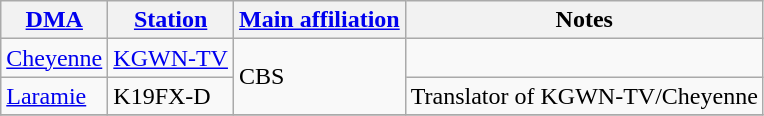<table class="wikitable">
<tr>
<th><a href='#'>DMA</a></th>
<th><a href='#'>Station</a></th>
<th><a href='#'>Main affiliation</a> <br>  </th>
<th>Notes</th>
</tr>
<tr>
<td><a href='#'>Cheyenne</a></td>
<td><a href='#'>KGWN-TV</a></td>
<td rowspan=2>CBS</td>
<td></td>
</tr>
<tr>
<td><a href='#'>Laramie</a></td>
<td>K19FX-D</td>
<td>Translator of KGWN-TV/Cheyenne</td>
</tr>
<tr>
</tr>
</table>
